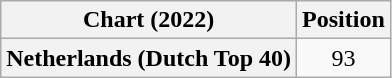<table class="wikitable plainrowheaders" style="text-align:center">
<tr>
<th scope="col">Chart (2022)</th>
<th scope="col">Position</th>
</tr>
<tr>
<th scope="row">Netherlands (Dutch Top 40)</th>
<td>93</td>
</tr>
</table>
